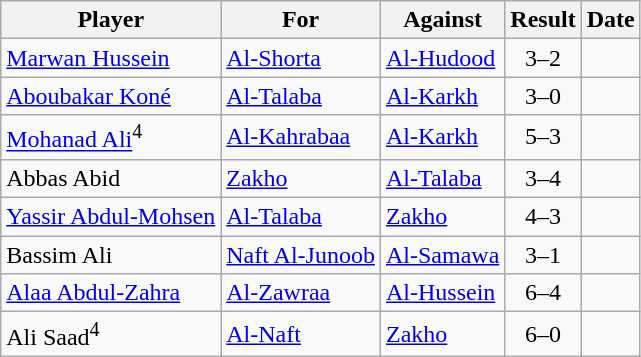<table class="wikitable sortable">
<tr>
<th>Player</th>
<th>For</th>
<th>Against</th>
<th align=center>Result</th>
<th>Date</th>
</tr>
<tr>
<td> <a href='#'>Marwan Hussein</a></td>
<td><a href='#'>Al-Shorta</a></td>
<td><a href='#'>Al-Hudood</a></td>
<td align="center">3–2</td>
<td></td>
</tr>
<tr>
<td> <a href='#'>Aboubakar Koné</a></td>
<td><a href='#'>Al-Talaba</a></td>
<td><a href='#'>Al-Karkh</a></td>
<td align="center">3–0</td>
<td></td>
</tr>
<tr>
<td> <a href='#'>Mohanad Ali</a><sup>4</sup></td>
<td><a href='#'>Al-Kahrabaa</a></td>
<td><a href='#'>Al-Karkh</a></td>
<td align="center">5–3</td>
<td></td>
</tr>
<tr>
<td> Abbas Abid</td>
<td><a href='#'>Zakho</a></td>
<td><a href='#'>Al-Talaba</a></td>
<td align="center">3–4</td>
<td></td>
</tr>
<tr>
<td> <a href='#'>Yassir Abdul-Mohsen</a></td>
<td><a href='#'>Al-Talaba</a></td>
<td><a href='#'>Zakho</a></td>
<td align="center">4–3</td>
<td></td>
</tr>
<tr>
<td> Bassim Ali</td>
<td><a href='#'>Naft Al-Junoob</a></td>
<td><a href='#'>Al-Samawa</a></td>
<td align="center">3–1</td>
<td></td>
</tr>
<tr>
<td> <a href='#'>Alaa Abdul-Zahra</a></td>
<td><a href='#'>Al-Zawraa</a></td>
<td><a href='#'>Al-Hussein</a></td>
<td align="center">6–4</td>
<td></td>
</tr>
<tr>
<td> Ali Saad<sup>4</sup></td>
<td><a href='#'>Al-Naft</a></td>
<td><a href='#'>Zakho</a></td>
<td align="center">6–0</td>
<td></td>
</tr>
</table>
